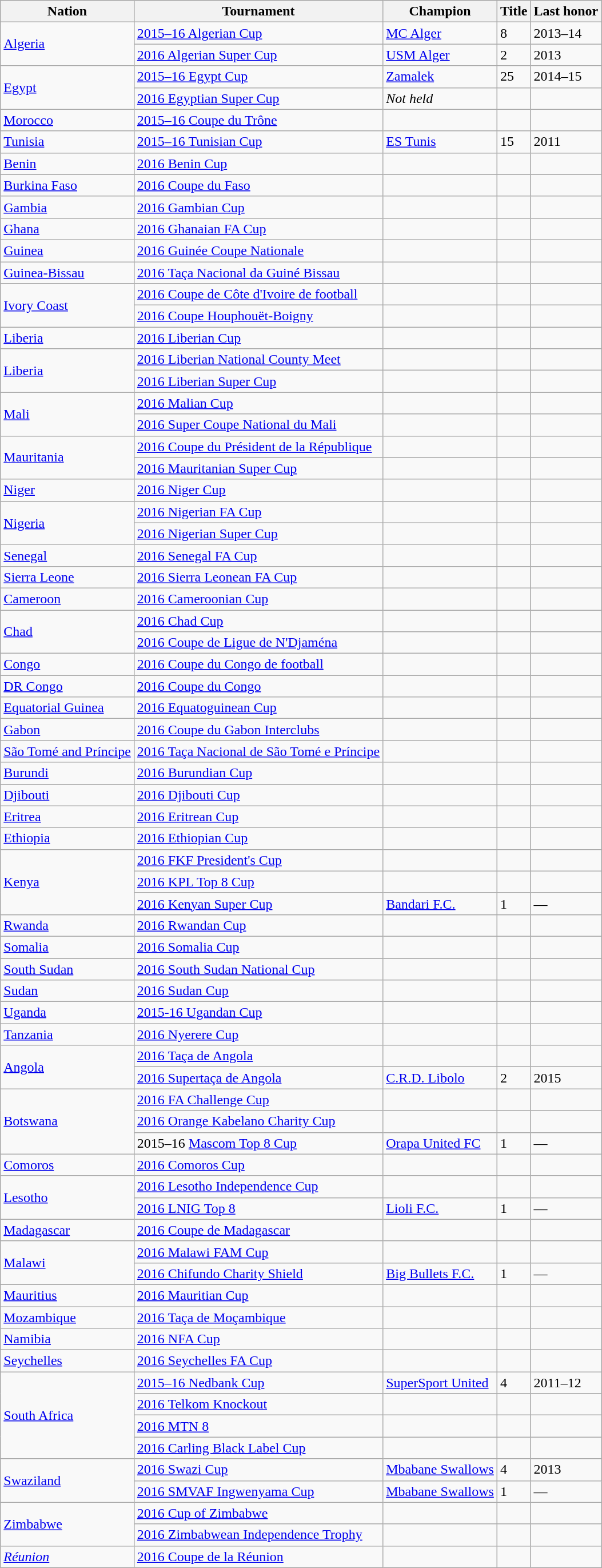<table class="wikitable sortable">
<tr>
<th>Nation</th>
<th>Tournament</th>
<th>Champion</th>
<th data-sort-type="number">Title</th>
<th>Last honor</th>
</tr>
<tr>
<td rowspan=2> <a href='#'>Algeria</a></td>
<td><a href='#'>2015–16 Algerian Cup</a></td>
<td><a href='#'>MC Alger</a></td>
<td>8</td>
<td>2013–14</td>
</tr>
<tr>
<td><a href='#'>2016 Algerian Super Cup</a></td>
<td><a href='#'>USM Alger</a></td>
<td>2</td>
<td>2013</td>
</tr>
<tr>
<td rowspan=2> <a href='#'>Egypt</a></td>
<td><a href='#'>2015–16 Egypt Cup</a></td>
<td><a href='#'>Zamalek</a></td>
<td>25</td>
<td>2014–15</td>
</tr>
<tr>
<td><a href='#'>2016 Egyptian Super Cup</a></td>
<td><em>Not held</em></td>
<td></td>
<td></td>
</tr>
<tr>
<td> <a href='#'>Morocco</a></td>
<td><a href='#'>2015–16 Coupe du Trône</a></td>
<td></td>
<td></td>
<td></td>
</tr>
<tr>
<td> <a href='#'>Tunisia</a></td>
<td><a href='#'>2015–16 Tunisian Cup</a></td>
<td><a href='#'>ES Tunis</a></td>
<td>15</td>
<td>2011</td>
</tr>
<tr>
<td> <a href='#'>Benin</a></td>
<td><a href='#'>2016 Benin Cup</a></td>
<td></td>
<td></td>
<td></td>
</tr>
<tr>
<td> <a href='#'>Burkina Faso</a></td>
<td><a href='#'>2016 Coupe du Faso</a></td>
<td></td>
<td></td>
<td></td>
</tr>
<tr>
<td> <a href='#'>Gambia</a></td>
<td><a href='#'>2016 Gambian Cup</a></td>
<td></td>
<td></td>
<td></td>
</tr>
<tr>
<td> <a href='#'>Ghana</a></td>
<td><a href='#'>2016 Ghanaian FA Cup</a></td>
<td></td>
<td></td>
<td></td>
</tr>
<tr>
<td> <a href='#'>Guinea</a></td>
<td><a href='#'>2016 Guinée Coupe Nationale</a></td>
<td></td>
<td></td>
<td></td>
</tr>
<tr>
<td> <a href='#'>Guinea-Bissau</a></td>
<td><a href='#'>2016 Taça Nacional da Guiné Bissau</a></td>
<td></td>
<td></td>
<td></td>
</tr>
<tr>
<td rowspan=2> <a href='#'>Ivory Coast</a></td>
<td><a href='#'>2016 Coupe de Côte d'Ivoire de football</a></td>
<td></td>
<td></td>
<td></td>
</tr>
<tr>
<td><a href='#'>2016 Coupe Houphouët-Boigny</a></td>
<td></td>
<td></td>
<td></td>
</tr>
<tr>
<td> <a href='#'>Liberia</a></td>
<td><a href='#'>2016 Liberian Cup</a></td>
<td></td>
<td></td>
<td></td>
</tr>
<tr>
<td rowspan=2> <a href='#'>Liberia</a></td>
<td><a href='#'>2016 Liberian National County Meet</a></td>
<td></td>
<td></td>
<td></td>
</tr>
<tr>
<td><a href='#'>2016 Liberian Super Cup</a></td>
<td></td>
<td></td>
<td></td>
</tr>
<tr>
<td rowspan=2> <a href='#'>Mali</a></td>
<td><a href='#'>2016 Malian Cup</a></td>
<td></td>
<td></td>
<td></td>
</tr>
<tr>
<td><a href='#'>2016 Super Coupe National du Mali</a></td>
<td></td>
<td></td>
<td></td>
</tr>
<tr>
<td rowspan=2> <a href='#'>Mauritania</a></td>
<td><a href='#'>2016 Coupe du Président de la République</a></td>
<td></td>
<td></td>
<td></td>
</tr>
<tr>
<td><a href='#'>2016 Mauritanian Super Cup</a></td>
<td></td>
<td></td>
<td></td>
</tr>
<tr>
<td> <a href='#'>Niger</a></td>
<td><a href='#'>2016 Niger Cup</a></td>
<td></td>
<td></td>
<td></td>
</tr>
<tr>
<td rowspan=2> <a href='#'>Nigeria</a></td>
<td><a href='#'>2016 Nigerian FA Cup</a></td>
<td></td>
<td></td>
<td></td>
</tr>
<tr>
<td><a href='#'>2016 Nigerian Super Cup</a></td>
<td></td>
<td></td>
<td></td>
</tr>
<tr>
<td> <a href='#'>Senegal</a></td>
<td><a href='#'>2016 Senegal FA Cup</a></td>
<td></td>
<td></td>
<td></td>
</tr>
<tr>
<td> <a href='#'>Sierra Leone</a></td>
<td><a href='#'>2016 Sierra Leonean FA Cup</a></td>
<td></td>
<td></td>
<td></td>
</tr>
<tr>
<td> <a href='#'>Cameroon</a></td>
<td><a href='#'>2016 Cameroonian Cup</a></td>
<td></td>
<td></td>
<td></td>
</tr>
<tr>
<td rowspan=2> <a href='#'>Chad</a></td>
<td><a href='#'>2016 Chad Cup</a></td>
<td></td>
<td></td>
<td></td>
</tr>
<tr>
<td><a href='#'>2016 Coupe de Ligue de N'Djaména</a></td>
<td></td>
<td></td>
<td></td>
</tr>
<tr>
<td> <a href='#'>Congo</a></td>
<td><a href='#'>2016 Coupe du Congo de football</a></td>
<td></td>
<td></td>
<td></td>
</tr>
<tr>
<td> <a href='#'>DR Congo</a></td>
<td><a href='#'>2016 Coupe du Congo</a></td>
<td></td>
<td></td>
<td></td>
</tr>
<tr>
<td> <a href='#'>Equatorial Guinea</a></td>
<td><a href='#'>2016 Equatoguinean Cup</a></td>
<td></td>
<td></td>
<td></td>
</tr>
<tr>
<td> <a href='#'>Gabon</a></td>
<td><a href='#'>2016 Coupe du Gabon Interclubs</a></td>
<td></td>
<td></td>
<td></td>
</tr>
<tr>
<td> <a href='#'>São Tomé and Príncipe</a></td>
<td><a href='#'>2016 Taça Nacional de São Tomé e Príncipe</a></td>
<td></td>
<td></td>
<td></td>
</tr>
<tr>
<td> <a href='#'>Burundi</a></td>
<td><a href='#'>2016 Burundian Cup</a></td>
<td></td>
<td></td>
<td></td>
</tr>
<tr>
<td> <a href='#'>Djibouti</a></td>
<td><a href='#'>2016 Djibouti Cup</a></td>
<td></td>
<td></td>
<td></td>
</tr>
<tr>
<td> <a href='#'>Eritrea</a></td>
<td><a href='#'>2016 Eritrean Cup</a></td>
<td></td>
<td></td>
<td></td>
</tr>
<tr>
<td> <a href='#'>Ethiopia</a></td>
<td><a href='#'>2016 Ethiopian Cup</a></td>
<td></td>
<td></td>
<td></td>
</tr>
<tr>
<td rowspan=3> <a href='#'>Kenya</a></td>
<td><a href='#'>2016 FKF President's Cup</a></td>
<td></td>
<td></td>
<td></td>
</tr>
<tr>
<td><a href='#'>2016 KPL Top 8 Cup</a></td>
<td></td>
<td></td>
<td></td>
</tr>
<tr>
<td><a href='#'>2016 Kenyan Super Cup</a></td>
<td><a href='#'>Bandari F.C.</a></td>
<td>1</td>
<td>—</td>
</tr>
<tr>
<td> <a href='#'>Rwanda</a></td>
<td><a href='#'>2016 Rwandan Cup</a></td>
<td></td>
<td></td>
<td></td>
</tr>
<tr>
<td> <a href='#'>Somalia</a></td>
<td><a href='#'>2016 Somalia Cup</a></td>
<td></td>
<td></td>
<td></td>
</tr>
<tr>
<td> <a href='#'>South Sudan</a></td>
<td><a href='#'>2016 South Sudan National Cup</a></td>
<td></td>
<td></td>
<td></td>
</tr>
<tr>
<td> <a href='#'>Sudan</a></td>
<td><a href='#'>2016 Sudan Cup</a></td>
<td></td>
<td></td>
<td></td>
</tr>
<tr>
<td> <a href='#'>Uganda</a></td>
<td><a href='#'>2015-16 Ugandan Cup</a></td>
<td></td>
<td></td>
<td></td>
</tr>
<tr>
<td> <a href='#'>Tanzania</a></td>
<td><a href='#'>2016 Nyerere Cup</a></td>
<td></td>
<td></td>
<td></td>
</tr>
<tr>
<td rowspan=2> <a href='#'>Angola</a></td>
<td><a href='#'>2016 Taça de Angola</a></td>
<td></td>
<td></td>
<td></td>
</tr>
<tr>
<td><a href='#'>2016 Supertaça de Angola</a></td>
<td><a href='#'>C.R.D. Libolo</a></td>
<td>2</td>
<td>2015</td>
</tr>
<tr>
<td rowspan=3> <a href='#'>Botswana</a></td>
<td><a href='#'>2016 FA Challenge Cup</a></td>
<td></td>
<td></td>
<td></td>
</tr>
<tr>
<td><a href='#'>2016 Orange Kabelano Charity Cup</a></td>
<td></td>
<td></td>
<td></td>
</tr>
<tr>
<td>2015–16 <a href='#'>Mascom Top 8 Cup</a></td>
<td><a href='#'>Orapa United FC</a></td>
<td>1</td>
<td>—</td>
</tr>
<tr>
<td> <a href='#'>Comoros</a></td>
<td><a href='#'>2016 Comoros Cup</a></td>
<td></td>
<td></td>
<td></td>
</tr>
<tr>
<td rowspan=2> <a href='#'>Lesotho</a></td>
<td><a href='#'>2016 Lesotho Independence Cup</a></td>
<td></td>
<td></td>
<td></td>
</tr>
<tr>
<td><a href='#'>2016 LNIG Top 8</a></td>
<td><a href='#'>Lioli F.C.</a></td>
<td>1</td>
<td>—</td>
</tr>
<tr>
<td> <a href='#'>Madagascar</a></td>
<td><a href='#'>2016 Coupe de Madagascar</a></td>
<td></td>
<td></td>
<td></td>
</tr>
<tr>
<td rowspan=2> <a href='#'>Malawi</a></td>
<td><a href='#'>2016 Malawi FAM Cup</a></td>
<td></td>
<td></td>
<td></td>
</tr>
<tr>
<td><a href='#'>2016 Chifundo Charity Shield</a></td>
<td><a href='#'>Big Bullets F.C.</a></td>
<td>1</td>
<td>—</td>
</tr>
<tr>
<td> <a href='#'>Mauritius</a></td>
<td><a href='#'>2016 Mauritian Cup</a></td>
<td></td>
<td></td>
<td></td>
</tr>
<tr>
<td> <a href='#'>Mozambique</a></td>
<td><a href='#'>2016 Taça de Moçambique</a></td>
<td></td>
<td></td>
<td></td>
</tr>
<tr>
<td> <a href='#'>Namibia</a></td>
<td><a href='#'>2016 NFA Cup</a></td>
<td></td>
<td></td>
<td></td>
</tr>
<tr>
<td> <a href='#'>Seychelles</a></td>
<td><a href='#'>2016 Seychelles FA Cup</a></td>
<td></td>
<td></td>
<td></td>
</tr>
<tr>
<td rowspan=4> <a href='#'>South Africa</a></td>
<td><a href='#'>2015–16 Nedbank Cup</a></td>
<td><a href='#'>SuperSport United</a></td>
<td>4</td>
<td>2011–12</td>
</tr>
<tr>
<td><a href='#'>2016 Telkom Knockout</a></td>
<td></td>
<td></td>
<td></td>
</tr>
<tr>
<td><a href='#'>2016 MTN 8</a></td>
<td></td>
<td></td>
<td></td>
</tr>
<tr>
<td><a href='#'>2016 Carling Black Label Cup</a></td>
<td></td>
<td></td>
<td></td>
</tr>
<tr>
<td rowspan=2> <a href='#'>Swaziland</a></td>
<td><a href='#'>2016 Swazi Cup</a></td>
<td><a href='#'>Mbabane Swallows</a></td>
<td>4</td>
<td>2013</td>
</tr>
<tr>
<td><a href='#'>2016 SMVAF Ingwenyama Cup</a></td>
<td><a href='#'>Mbabane Swallows</a></td>
<td>1</td>
<td>—</td>
</tr>
<tr>
<td rowspan=2> <a href='#'>Zimbabwe</a></td>
<td><a href='#'>2016 Cup of Zimbabwe</a></td>
<td></td>
<td></td>
<td></td>
</tr>
<tr>
<td><a href='#'>2016 Zimbabwean Independence Trophy</a></td>
<td></td>
<td></td>
<td></td>
</tr>
<tr>
<td><em> <a href='#'>Réunion</a></em></td>
<td><a href='#'>2016 Coupe de la Réunion</a></td>
<td></td>
<td></td>
<td></td>
</tr>
</table>
